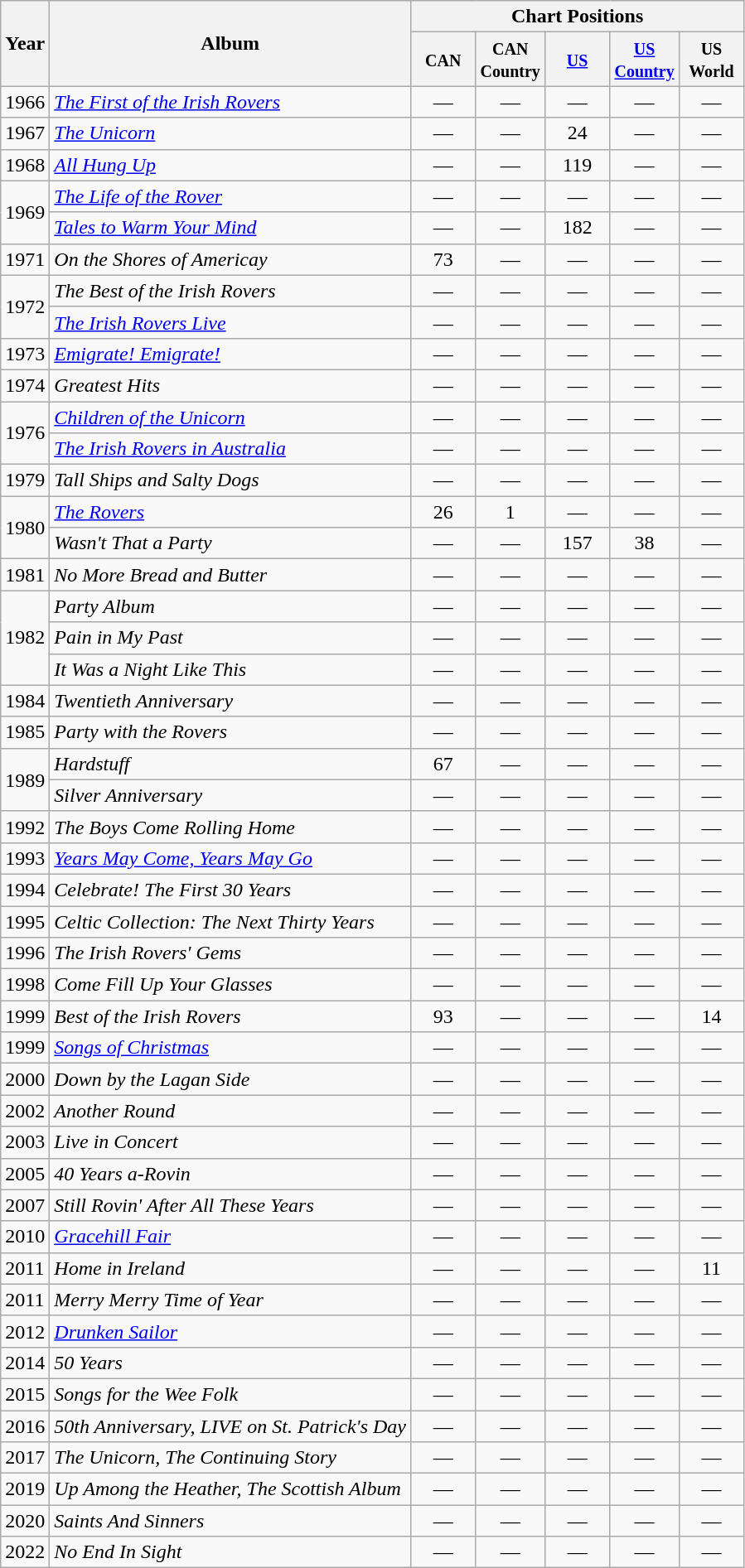<table class="wikitable">
<tr>
<th rowspan="2">Year</th>
<th rowspan="2">Album</th>
<th colspan="5">Chart Positions</th>
</tr>
<tr>
<th width="45"><small>CAN</small></th>
<th width="45"><small>CAN Country</small></th>
<th width="45"><small><a href='#'>US</a></small></th>
<th width="45"><small><a href='#'>US Country</a></small></th>
<th width="45"><small>US World</small></th>
</tr>
<tr>
<td>1966</td>
<td><em><a href='#'>The First of the Irish Rovers</a></em></td>
<td align="center">—</td>
<td align="center">—</td>
<td align="center">—</td>
<td align="center">—</td>
<td align="center">—</td>
</tr>
<tr>
<td>1967</td>
<td><em><a href='#'>The Unicorn</a></em></td>
<td align="center">—</td>
<td align="center">—</td>
<td align="center">24</td>
<td align="center">—</td>
<td align="center">—</td>
</tr>
<tr>
<td>1968</td>
<td><em><a href='#'>All Hung Up</a></em></td>
<td align="center">—</td>
<td align="center">—</td>
<td align="center">119</td>
<td align="center">—</td>
<td align="center">—</td>
</tr>
<tr>
<td rowspan="2">1969</td>
<td><em><a href='#'>The Life of the Rover</a></em></td>
<td align="center">—</td>
<td align="center">—</td>
<td align="center">—</td>
<td align="center">—</td>
<td align="center">—</td>
</tr>
<tr>
<td><em><a href='#'>Tales to Warm Your Mind</a></em></td>
<td align="center">—</td>
<td align="center">—</td>
<td align="center">182</td>
<td align="center">—</td>
<td align="center">—</td>
</tr>
<tr>
<td>1971</td>
<td><em>On the Shores of Americay</em></td>
<td align="center">73</td>
<td align="center">—</td>
<td align="center">—</td>
<td align="center">—</td>
<td align="center">—</td>
</tr>
<tr>
<td rowspan="2">1972</td>
<td><em>The Best of the Irish Rovers</em></td>
<td align="center">—</td>
<td align="center">—</td>
<td align="center">—</td>
<td align="center">—</td>
<td align="center">—</td>
</tr>
<tr>
<td><em><a href='#'>The Irish Rovers Live</a></em></td>
<td align="center">—</td>
<td align="center">—</td>
<td align="center">—</td>
<td align="center">—</td>
<td align="center">—</td>
</tr>
<tr>
<td>1973</td>
<td><em><a href='#'>Emigrate! Emigrate!</a></em></td>
<td align="center">—</td>
<td align="center">—</td>
<td align="center">—</td>
<td align="center">—</td>
<td align="center">—</td>
</tr>
<tr>
<td>1974</td>
<td><em>Greatest Hits</em></td>
<td align="center">—</td>
<td align="center">—</td>
<td align="center">—</td>
<td align="center">—</td>
<td align="center">—</td>
</tr>
<tr>
<td rowspan="2">1976</td>
<td><em><a href='#'>Children of the Unicorn</a></em></td>
<td align="center">—</td>
<td align="center">—</td>
<td align="center">—</td>
<td align="center">—</td>
<td align="center">—</td>
</tr>
<tr>
<td><em><a href='#'>The Irish Rovers in Australia</a></em></td>
<td align="center">—</td>
<td align="center">—</td>
<td align="center">—</td>
<td align="center">—</td>
<td align="center">—</td>
</tr>
<tr>
<td>1979</td>
<td><em>Tall Ships and Salty Dogs</em></td>
<td align="center">—</td>
<td align="center">—</td>
<td align="center">—</td>
<td align="center">—</td>
<td align="center">—</td>
</tr>
<tr>
<td rowspan="2">1980</td>
<td><em><a href='#'>The Rovers</a></em></td>
<td align="center">26</td>
<td align="center">1</td>
<td align="center">—</td>
<td align="center">—</td>
<td align="center">—</td>
</tr>
<tr>
<td><em>Wasn't That a Party</em></td>
<td align="center">—</td>
<td align="center">—</td>
<td align="center">157</td>
<td align="center">38</td>
<td align="center">—</td>
</tr>
<tr>
<td>1981</td>
<td><em>No More Bread and Butter</em></td>
<td align="center">—</td>
<td align="center">—</td>
<td align="center">—</td>
<td align="center">—</td>
<td align="center">—</td>
</tr>
<tr>
<td rowspan="3">1982</td>
<td><em>Party Album</em></td>
<td align="center">—</td>
<td align="center">—</td>
<td align="center">—</td>
<td align="center">—</td>
<td align="center">—</td>
</tr>
<tr>
<td><em>Pain in My Past</em></td>
<td align="center">—</td>
<td align="center">—</td>
<td align="center">—</td>
<td align="center">—</td>
<td align="center">—</td>
</tr>
<tr>
<td><em>It Was a Night Like This</em></td>
<td align="center">—</td>
<td align="center">—</td>
<td align="center">—</td>
<td align="center">—</td>
<td align="center">—</td>
</tr>
<tr>
<td>1984</td>
<td><em>Twentieth Anniversary</em></td>
<td align="center">—</td>
<td align="center">—</td>
<td align="center">—</td>
<td align="center">—</td>
<td align="center">—</td>
</tr>
<tr>
<td>1985</td>
<td><em>Party with the Rovers</em></td>
<td align="center">—</td>
<td align="center">—</td>
<td align="center">—</td>
<td align="center">—</td>
<td align="center">—</td>
</tr>
<tr>
<td rowspan="2">1989</td>
<td><em>Hardstuff</em></td>
<td align="center">67</td>
<td align="center">—</td>
<td align="center">—</td>
<td align="center">—</td>
<td align="center">—</td>
</tr>
<tr>
<td><em>Silver Anniversary</em></td>
<td align="center">—</td>
<td align="center">—</td>
<td align="center">—</td>
<td align="center">—</td>
<td align="center">—</td>
</tr>
<tr>
<td>1992</td>
<td><em>The Boys Come Rolling Home</em></td>
<td align="center">—</td>
<td align="center">—</td>
<td align="center">—</td>
<td align="center">—</td>
<td align="center">—</td>
</tr>
<tr>
<td>1993</td>
<td><em><a href='#'>Years May Come, Years May Go</a></em></td>
<td align="center">—</td>
<td align="center">—</td>
<td align="center">—</td>
<td align="center">—</td>
<td align="center">—</td>
</tr>
<tr>
<td>1994</td>
<td><em>Celebrate! The First 30 Years</em></td>
<td align="center">—</td>
<td align="center">—</td>
<td align="center">—</td>
<td align="center">—</td>
<td align="center">—</td>
</tr>
<tr>
<td>1995</td>
<td><em>Celtic Collection: The Next Thirty Years</em></td>
<td align="center">—</td>
<td align="center">—</td>
<td align="center">—</td>
<td align="center">—</td>
<td align="center">—</td>
</tr>
<tr>
<td>1996</td>
<td><em>The Irish Rovers' Gems</em></td>
<td align="center">—</td>
<td align="center">—</td>
<td align="center">—</td>
<td align="center">—</td>
<td align="center">—</td>
</tr>
<tr>
<td>1998</td>
<td><em>Come Fill Up Your Glasses</em></td>
<td align="center">—</td>
<td align="center">—</td>
<td align="center">—</td>
<td align="center">—</td>
<td align="center">—</td>
</tr>
<tr>
<td>1999</td>
<td><em>Best of the Irish Rovers</em></td>
<td align="center">93</td>
<td align="center">—</td>
<td align="center">—</td>
<td align="center">—</td>
<td align="center">14</td>
</tr>
<tr>
<td>1999</td>
<td><em><a href='#'>Songs of Christmas</a></em></td>
<td align="center">—</td>
<td align="center">—</td>
<td align="center">—</td>
<td align="center">—</td>
<td align="center">—</td>
</tr>
<tr>
<td>2000</td>
<td><em>Down by the Lagan Side</em></td>
<td align="center">—</td>
<td align="center">—</td>
<td align="center">—</td>
<td align="center">—</td>
<td align="center">—</td>
</tr>
<tr>
<td>2002</td>
<td><em>Another Round</em></td>
<td align="center">—</td>
<td align="center">—</td>
<td align="center">—</td>
<td align="center">—</td>
<td align="center">—</td>
</tr>
<tr>
<td>2003</td>
<td><em>Live in Concert</em></td>
<td align="center">—</td>
<td align="center">—</td>
<td align="center">—</td>
<td align="center">—</td>
<td align="center">—</td>
</tr>
<tr>
<td>2005</td>
<td><em>40 Years a-Rovin</em></td>
<td align="center">—</td>
<td align="center">—</td>
<td align="center">—</td>
<td align="center">—</td>
<td align="center">—</td>
</tr>
<tr>
<td>2007</td>
<td><em>Still Rovin' After All These Years</em></td>
<td align="center">—</td>
<td align="center">—</td>
<td align="center">—</td>
<td align="center">—</td>
<td align="center">—</td>
</tr>
<tr>
<td>2010</td>
<td><em><a href='#'>Gracehill Fair</a></em></td>
<td align="center">—</td>
<td align="center">—</td>
<td align="center">—</td>
<td align="center">—</td>
<td align="center">—</td>
</tr>
<tr>
<td>2011</td>
<td><em>Home in Ireland</em></td>
<td align="center">—</td>
<td align="center">—</td>
<td align="center">—</td>
<td align="center">—</td>
<td align="center">11</td>
</tr>
<tr>
<td>2011</td>
<td><em>Merry Merry Time of Year</em></td>
<td align="center">—</td>
<td align="center">—</td>
<td align="center">—</td>
<td align="center">—</td>
<td align="center">—</td>
</tr>
<tr>
<td>2012</td>
<td><em><a href='#'>Drunken Sailor</a></em></td>
<td align="center">—</td>
<td align="center">—</td>
<td align="center">—</td>
<td align="center">—</td>
<td align="center">—</td>
</tr>
<tr>
<td>2014</td>
<td><em>50 Years</em></td>
<td align="center">—</td>
<td align="center">—</td>
<td align="center">—</td>
<td align="center">—</td>
<td align="center">—</td>
</tr>
<tr>
<td>2015</td>
<td><em>Songs for the Wee Folk</em></td>
<td align="center">—</td>
<td align="center">—</td>
<td align="center">—</td>
<td align="center">—</td>
<td align="center">—</td>
</tr>
<tr>
<td>2016</td>
<td><em>50th Anniversary, LIVE on St. Patrick's Day</em></td>
<td align="center">—</td>
<td align="center">—</td>
<td align="center">—</td>
<td align="center">—</td>
<td align="center">—</td>
</tr>
<tr>
<td>2017</td>
<td><em>The Unicorn, The Continuing Story</em></td>
<td align="center">—</td>
<td align="center">—</td>
<td align="center">—</td>
<td align="center">—</td>
<td align="center">—</td>
</tr>
<tr>
<td>2019</td>
<td><em>Up Among the Heather, The Scottish Album</em></td>
<td align="center">—</td>
<td align="center">—</td>
<td align="center">—</td>
<td align="center">—</td>
<td align="center">—</td>
</tr>
<tr>
<td>2020</td>
<td><em>Saints And Sinners</em></td>
<td align="center">—</td>
<td align="center">—</td>
<td align="center">—</td>
<td align="center">—</td>
<td align="center">—</td>
</tr>
<tr>
<td>2022</td>
<td><em>No End In Sight</em></td>
<td align="center">—</td>
<td align="center">—</td>
<td align="center">—</td>
<td align="center">—</td>
<td align="center">—</td>
</tr>
</table>
